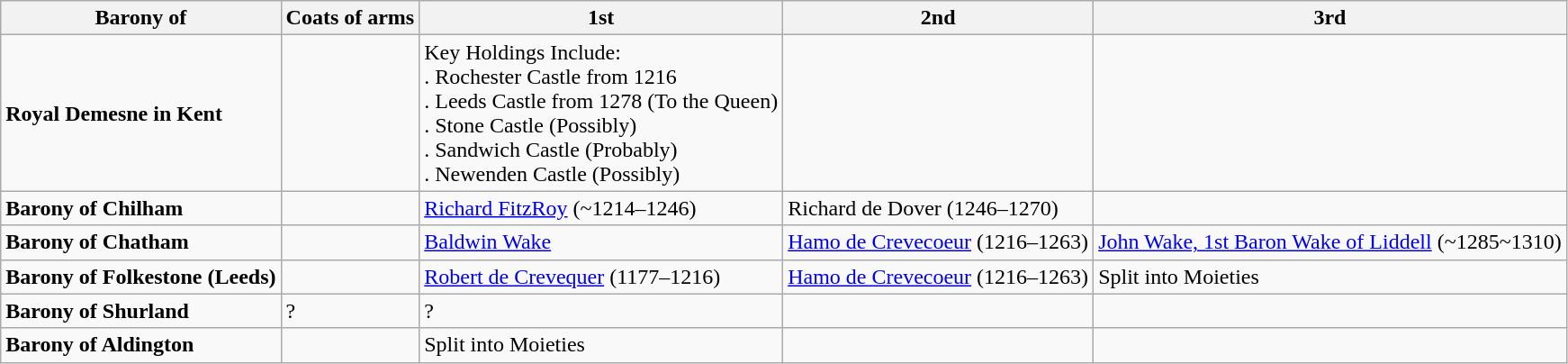<table class="wikitable">
<tr>
<th>Barony of</th>
<th>Coats of arms</th>
<th>1st</th>
<th>2nd</th>
<th>3rd</th>
</tr>
<tr>
<td><strong>Royal Demesne in Kent</strong></td>
<td></td>
<td>Key Holdings Include:<br>. Rochester Castle from 1216<br>. Leeds Castle from 1278 (To the Queen)<br>. Stone Castle (Possibly)<br>. Sandwich Castle (Probably)<br>. Newenden Castle (Possibly)</td>
<td></td>
<td></td>
</tr>
<tr>
<td><strong>Barony of Chilham</strong></td>
<td></td>
<td><a href='#'>Richard FitzRoy</a> (~1214–1246)</td>
<td>Richard de Dover (1246–1270)</td>
<td></td>
</tr>
<tr>
<td><strong>Barony of Chatham</strong></td>
<td></td>
<td><a href='#'>Baldwin Wake</a></td>
<td><a href='#'>Hamo de Crevecoeur</a> (1216–1263)</td>
<td><a href='#'>John Wake, 1st Baron Wake of Liddell</a> (~1285~1310)</td>
</tr>
<tr>
<td><strong>Barony of Folkestone</strong> <strong>(Leeds)</strong></td>
<td></td>
<td><a href='#'>Robert de Crevequer</a> (1177–1216)</td>
<td><a href='#'>Hamo de Crevecoeur</a> (1216–1263)</td>
<td>Split into Moieties</td>
</tr>
<tr>
<td><strong>Barony of Shurland</strong></td>
<td>?</td>
<td>?</td>
<td></td>
<td></td>
</tr>
<tr>
<td><strong>Barony of Aldington</strong></td>
<td></td>
<td>Split into Moieties</td>
<td></td>
<td></td>
</tr>
</table>
